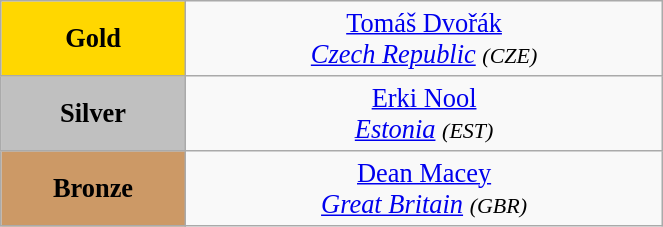<table class="wikitable" style=" text-align:center; font-size:110%;" width="35%">
<tr>
<td bgcolor="gold"><strong>Gold</strong></td>
<td> <a href='#'>Tomáš Dvořák</a><br><em><a href='#'>Czech Republic</a> <small>(CZE)</small></em></td>
</tr>
<tr>
<td bgcolor="silver"><strong>Silver</strong></td>
<td> <a href='#'>Erki Nool</a><br><em><a href='#'>Estonia</a> <small>(EST)</small></em></td>
</tr>
<tr>
<td bgcolor="CC9966"><strong>Bronze</strong></td>
<td> <a href='#'>Dean Macey</a><br><em><a href='#'>Great Britain</a> <small>(GBR)</small></em></td>
</tr>
</table>
